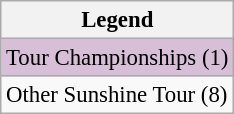<table class="wikitable" style="font-size:95%;">
<tr>
<th>Legend</th>
</tr>
<tr style="background:thistle;">
<td>Tour Championships (1)</td>
</tr>
<tr>
<td>Other Sunshine Tour (8)</td>
</tr>
</table>
